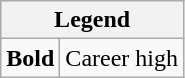<table class="wikitable mw-collapsible">
<tr>
<th colspan="2">Legend</th>
</tr>
<tr>
<td><strong>Bold</strong></td>
<td>Career high</td>
</tr>
</table>
